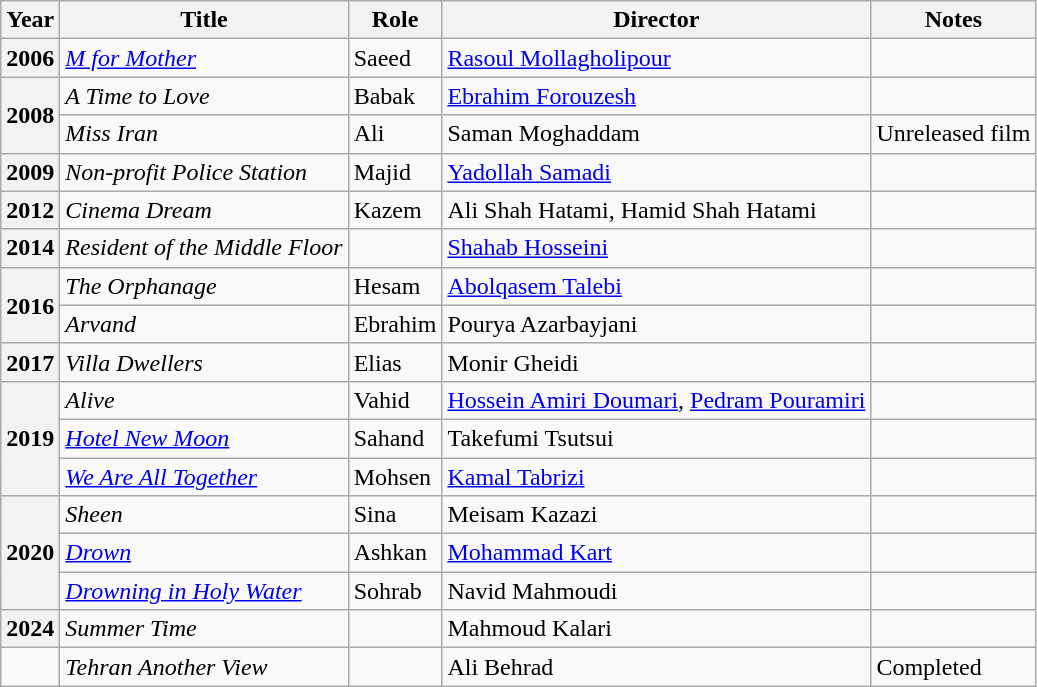<table class="wikitable plainrowheaders sortable"  style=font-size:100%>
<tr>
<th scope="col">Year</th>
<th scope="col">Title</th>
<th scope="col">Role</th>
<th scope="col">Director</th>
<th scope="col" class="unsortable">Notes</th>
</tr>
<tr>
<th scope=row>2006</th>
<td><em><a href='#'>M for Mother</a></em></td>
<td>Saeed</td>
<td><a href='#'>Rasoul Mollagholipour</a></td>
<td></td>
</tr>
<tr>
<th scope=row rowspan="2">2008</th>
<td><em>A Time to Love</em></td>
<td>Babak</td>
<td><a href='#'>Ebrahim Forouzesh</a></td>
<td></td>
</tr>
<tr>
<td><em>Miss Iran</em></td>
<td>Ali</td>
<td>Saman Moghaddam</td>
<td>Unreleased film</td>
</tr>
<tr>
<th scope=row>2009</th>
<td><em>Non-profit Police Station</em></td>
<td>Majid</td>
<td><a href='#'>Yadollah Samadi</a></td>
<td></td>
</tr>
<tr>
<th scope=row>2012</th>
<td><em>Cinema Dream</em></td>
<td>Kazem</td>
<td>Ali Shah Hatami, Hamid Shah Hatami</td>
<td></td>
</tr>
<tr>
<th scope=row>2014</th>
<td><em>Resident of the Middle Floor</em></td>
<td></td>
<td><a href='#'>Shahab Hosseini</a></td>
<td></td>
</tr>
<tr>
<th scope=row rowspan="2">2016</th>
<td><em>The Orphanage</em></td>
<td>Hesam</td>
<td><a href='#'>Abolqasem Talebi</a></td>
<td></td>
</tr>
<tr>
<td><em>Arvand</em></td>
<td>Ebrahim</td>
<td>Pourya Azarbayjani</td>
<td></td>
</tr>
<tr>
<th scope=row>2017</th>
<td><em>Villa Dwellers</em></td>
<td>Elias</td>
<td>Monir Gheidi</td>
<td></td>
</tr>
<tr>
<th scope=row rowspan="3">2019</th>
<td><em>Alive</em></td>
<td>Vahid</td>
<td><a href='#'>Hossein Amiri Doumari</a>, <a href='#'>Pedram Pouramiri</a></td>
<td></td>
</tr>
<tr>
<td><em><a href='#'>Hotel New Moon</a></em></td>
<td>Sahand</td>
<td>Takefumi Tsutsui</td>
<td></td>
</tr>
<tr>
<td><em><a href='#'>We Are All Together</a></em></td>
<td>Mohsen</td>
<td><a href='#'>Kamal Tabrizi</a></td>
<td></td>
</tr>
<tr>
<th scope=row rowspan="3">2020</th>
<td><em>Sheen</em></td>
<td>Sina</td>
<td>Meisam Kazazi</td>
<td></td>
</tr>
<tr>
<td><em><a href='#'>Drown</a></em></td>
<td>Ashkan</td>
<td><a href='#'>Mohammad Kart</a></td>
<td></td>
</tr>
<tr>
<td><em><a href='#'>Drowning in Holy Water</a></em></td>
<td>Sohrab</td>
<td>Navid Mahmoudi</td>
<td></td>
</tr>
<tr>
<th scope=row>2024</th>
<td><em>Summer Time</em></td>
<td></td>
<td>Mahmoud Kalari</td>
<td></td>
</tr>
<tr>
<td></td>
<td><em>Tehran Another View</em></td>
<td></td>
<td>Ali Behrad</td>
<td>Completed</td>
</tr>
</table>
